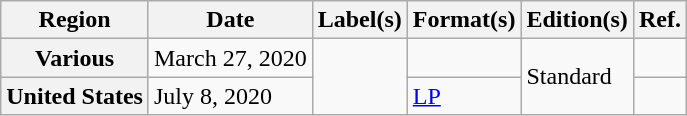<table class="wikitable plainrowheaders">
<tr>
<th scope="col">Region</th>
<th scope="col">Date</th>
<th scope="col">Label(s)</th>
<th scope="col">Format(s)</th>
<th scope="col">Edition(s)</th>
<th scope="col">Ref.</th>
</tr>
<tr>
<th scope="row">Various</th>
<td>March 27, 2020</td>
<td rowspan="2"></td>
<td></td>
<td rowspan="2">Standard</td>
<td style="text-align: center"></td>
</tr>
<tr>
<th scope="row">United States</th>
<td>July 8, 2020</td>
<td><a href='#'>LP</a></td>
<td style="text-align: center"></td>
</tr>
</table>
